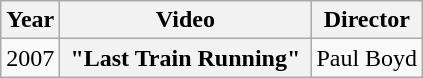<table class="wikitable plainrowheaders">
<tr>
<th>Year</th>
<th style="width:10em;">Video</th>
<th>Director</th>
</tr>
<tr>
<td>2007</td>
<th scope="row">"Last Train Running"</th>
<td>Paul Boyd</td>
</tr>
</table>
